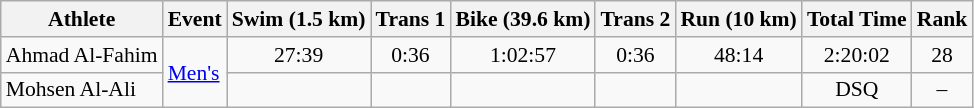<table class=wikitable style=font-size:90%;text-align:center>
<tr>
<th>Athlete</th>
<th>Event</th>
<th>Swim (1.5 km)</th>
<th>Trans 1</th>
<th>Bike (39.6 km)</th>
<th>Trans 2</th>
<th>Run (10 km)</th>
<th>Total Time</th>
<th>Rank</th>
</tr>
<tr>
<td align=left>Ahmad Al-Fahim</td>
<td align=left rowspan=2><a href='#'>Men's</a></td>
<td>27:39</td>
<td>0:36</td>
<td>1:02:57</td>
<td>0:36</td>
<td>48:14</td>
<td>2:20:02</td>
<td>28</td>
</tr>
<tr>
<td align=left>Mohsen Al-Ali</td>
<td></td>
<td></td>
<td></td>
<td></td>
<td></td>
<td>DSQ</td>
<td>–</td>
</tr>
</table>
